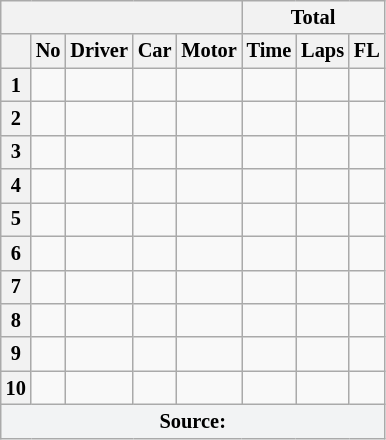<table class="wikitable" style="font-size:85%;">
<tr>
<th colspan="5"></th>
<th colspan="4" style="text-align:center;">Total</th>
</tr>
<tr>
<th style="text-align:center;"></th>
<th style="text-align:center;">No</th>
<th style="text-align:center;">Driver</th>
<th style="text-align:center;">Car</th>
<th style="text-align:center;">Motor</th>
<th style="text-align:center;">Time</th>
<th style="text-align:center;">Laps</th>
<th style="text-align:center;">FL</th>
</tr>
<tr>
<th style="text-align:center;">1</th>
<td style="text-align:center;"></td>
<td></td>
<td></td>
<td></td>
<td style="text-align:center;"></td>
<td style="text-align:center;"></td>
<td style="text-align:center;"></td>
</tr>
<tr>
<th style="text-align:center;">2</th>
<td style="text-align:center;"></td>
<td></td>
<td></td>
<td></td>
<td style="text-align:center;"></td>
<td style="text-align:center;"></td>
<td style="text-align:center;"></td>
</tr>
<tr>
<th style="text-align:center;">3</th>
<td style="text-align:center;"></td>
<td></td>
<td></td>
<td></td>
<td style="text-align:center;"></td>
<td style="text-align:center;"></td>
<td style="text-align:center;"></td>
</tr>
<tr>
<th style="text-align:center;">4</th>
<td style="text-align:center;"></td>
<td></td>
<td></td>
<td></td>
<td style="text-align:center;"></td>
<td style="text-align:center;"></td>
<td style="text-align:center;"></td>
</tr>
<tr>
<th style="text-align:center;">5</th>
<td style="text-align:center;"></td>
<td></td>
<td></td>
<td></td>
<td style="text-align:center;"></td>
<td style="text-align:center;"></td>
<td style="text-align:center;"></td>
</tr>
<tr>
<th style="text-align:center;">6</th>
<td style="text-align:center;"></td>
<td></td>
<td></td>
<td></td>
<td style="text-align:center;"></td>
<td style="text-align:center;"></td>
<td style="text-align:center;"></td>
</tr>
<tr>
<th style="text-align:center;">7</th>
<td style="text-align:center;"></td>
<td></td>
<td></td>
<td></td>
<td style="text-align:center;"></td>
<td style="text-align:center;"></td>
<td style="text-align:center;"></td>
</tr>
<tr>
<th style="text-align:center;">8</th>
<td style="text-align:center;"></td>
<td></td>
<td></td>
<td></td>
<td style="text-align:center;"></td>
<td style="text-align:center;"></td>
<td style="text-align:center;"></td>
</tr>
<tr>
<th style="text-align:center;">9</th>
<td style="text-align:center;"></td>
<td></td>
<td></td>
<td></td>
<td style="text-align:center;"></td>
<td style="text-align:center;"></td>
<td style="text-align:center;"></td>
</tr>
<tr>
<th style="text-align:center;">10</th>
<td style="text-align:center;"></td>
<td></td>
<td></td>
<td></td>
<td style="text-align:center;"></td>
<td style="text-align:center;"></td>
<td style="text-align:center;"></td>
</tr>
<tr>
<th style="background:#f2f3f4;" colspan="9">Source:</th>
</tr>
</table>
